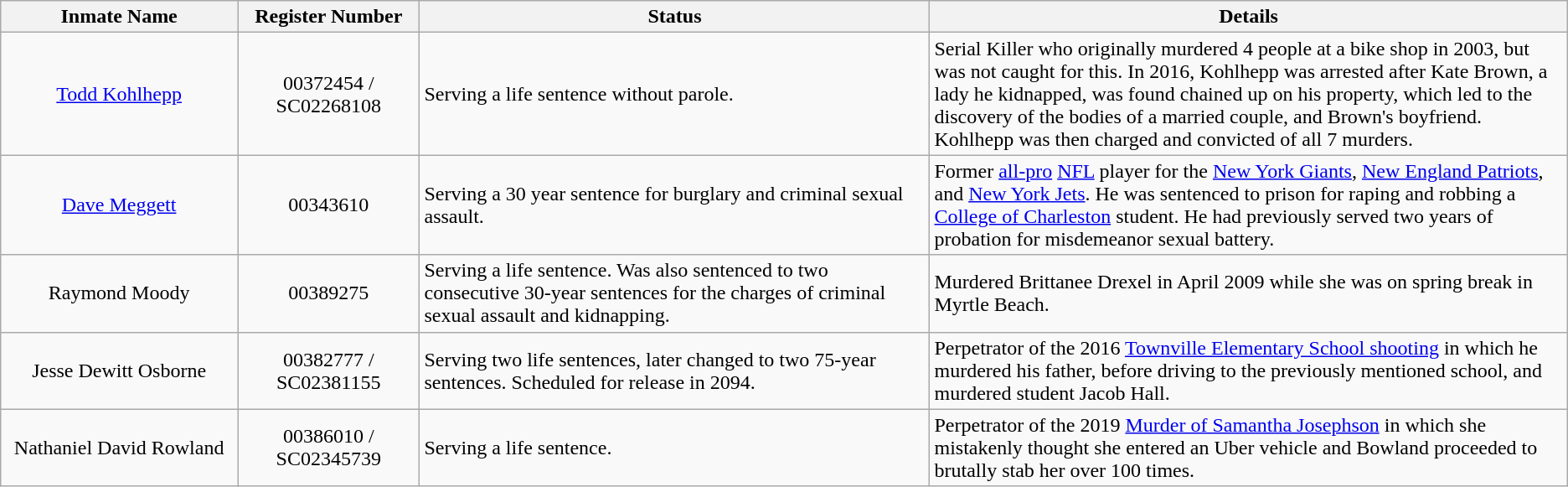<table class="wikitable sortable">
<tr>
<th width=13%>Inmate Name</th>
<th width=10%>Register Number</th>
<th width=28%>Status</th>
<th width=35%>Details</th>
</tr>
<tr>
<td style="text-align:center;"><a href='#'>Todd Kohlhepp</a></td>
<td style="text-align:center;">00372454 / SC02268108</td>
<td>Serving a life sentence without parole.</td>
<td>Serial Killer who originally murdered 4 people at a bike shop in 2003, but was not caught for this. In 2016, Kohlhepp was arrested after Kate Brown, a lady he kidnapped, was found chained up on his property, which led to the discovery of the bodies of a married couple, and Brown's boyfriend. Kohlhepp was then charged and convicted of all 7 murders.</td>
</tr>
<tr>
<td style="text-align:center;"><a href='#'>Dave Meggett</a></td>
<td style="text-align:center;">00343610</td>
<td>Serving a 30 year sentence for burglary and criminal sexual assault.</td>
<td>Former <a href='#'>all-pro</a> <a href='#'>NFL</a> player for the <a href='#'>New York Giants</a>, <a href='#'>New England Patriots</a>, and <a href='#'>New York Jets</a>.  He was sentenced to prison for raping and robbing a <a href='#'>College of Charleston</a> student.  He had previously served two years of probation for misdemeanor sexual battery.</td>
</tr>
<tr>
<td style="text-align:center;">Raymond Moody</td>
<td style="text-align:center;">00389275</td>
<td>Serving a life sentence. Was also sentenced to two consecutive 30-year sentences for the charges of criminal sexual assault and kidnapping.</td>
<td>Murdered Brittanee Drexel in April 2009 while she was on spring break in Myrtle Beach.</td>
</tr>
<tr>
<td style="text-align:center;">Jesse Dewitt Osborne</td>
<td style="text-align:center;">00382777 / SC02381155</td>
<td>Serving two life sentences, later changed to two 75-year sentences. Scheduled for release in 2094.</td>
<td>Perpetrator of the 2016 <a href='#'>Townville Elementary School shooting</a> in which he murdered his father, before driving to the previously mentioned school, and murdered student Jacob Hall.</td>
</tr>
<tr>
<td style="text-align:center;">Nathaniel David Rowland</td>
<td style="text-align:center;">00386010 / SC02345739</td>
<td>Serving a life sentence.</td>
<td>Perpetrator of the 2019 <a href='#'>Murder of Samantha Josephson</a> in which she mistakenly thought she entered an Uber vehicle and Bowland proceeded to brutally stab her over 100 times.</td>
</tr>
</table>
